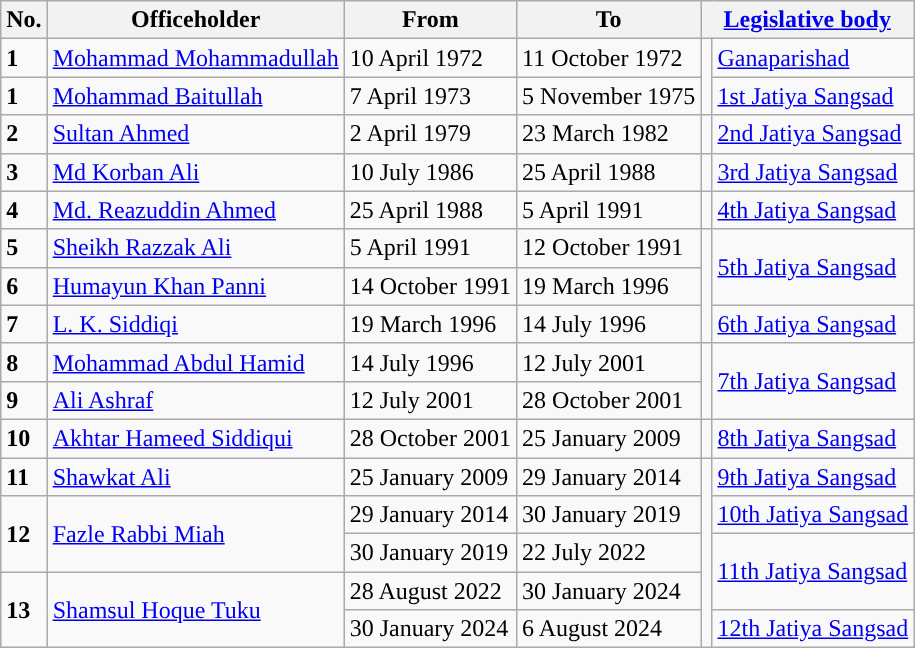<table class="wikitable">
<tr>
<th align=center>No.</th>
<th align=center>Officeholder</th>
<th align=center>From</th>
<th align=center>To</th>
<th align=center colspan=2><strong><a href='#'>Legislative body</a></strong></th>
</tr>
<tr>
<td><strong>1</strong></td>
<td><a href='#'>Mohammad Mohammadullah</a></td>
<td>10 April 1972</td>
<td>11 October 1972</td>
<td rowspan=2 style="background-color: "></td>
<td><a href='#'>Ganaparishad</a></td>
</tr>
<tr>
<td><strong>1</strong></td>
<td><a href='#'>Mohammad Baitullah</a></td>
<td>7 April 1973</td>
<td>5 November 1975</td>
<td><a href='#'>1st Jatiya Sangsad</a></td>
</tr>
<tr>
<td><strong>2</strong></td>
<td><a href='#'>Sultan Ahmed</a></td>
<td>2 April 1979</td>
<td>23 March 1982</td>
<td rowspan=1 style="background-color: "></td>
<td><a href='#'>2nd Jatiya Sangsad</a></td>
</tr>
<tr>
<td><strong>3</strong></td>
<td><a href='#'>Md Korban Ali</a></td>
<td>10 July 1986</td>
<td>25 April 1988</td>
<td rowspan=1 style="background-color: "></td>
<td><a href='#'>3rd Jatiya Sangsad</a></td>
</tr>
<tr>
<td><strong>4</strong></td>
<td><a href='#'>Md. Reazuddin Ahmed</a></td>
<td>25 April 1988</td>
<td>5 April 1991</td>
<td rowspan=1 style="background-color: "></td>
<td><a href='#'>4th Jatiya Sangsad</a></td>
</tr>
<tr>
<td><strong>5</strong></td>
<td><a href='#'>Sheikh Razzak Ali</a></td>
<td>5 April 1991</td>
<td>12 October 1991</td>
<td rowspan=3 style="background-color: "></td>
<td rowspan="2"><a href='#'>5th Jatiya Sangsad</a></td>
</tr>
<tr>
<td><strong>6</strong></td>
<td><a href='#'>Humayun Khan Panni</a></td>
<td>14 October 1991</td>
<td>19 March 1996</td>
</tr>
<tr>
<td><strong>7</strong></td>
<td><a href='#'>L. K. Siddiqi</a></td>
<td>19 March 1996</td>
<td>14 July 1996</td>
<td><a href='#'>6th Jatiya Sangsad</a></td>
</tr>
<tr>
<td><strong>8</strong></td>
<td><a href='#'>Mohammad Abdul Hamid</a></td>
<td>14 July 1996</td>
<td>12 July 2001</td>
<td rowspan=2 style="background-color: "></td>
<td rowspan="2"><a href='#'>7th Jatiya Sangsad</a></td>
</tr>
<tr>
<td><strong>9</strong></td>
<td><a href='#'>Ali Ashraf</a></td>
<td>12 July 2001</td>
<td>28 October 2001</td>
</tr>
<tr>
<td><strong>10</strong></td>
<td><a href='#'>Akhtar Hameed Siddiqui</a></td>
<td>28 October 2001</td>
<td>25 January 2009</td>
<td rowspan=1 style="background-color: "></td>
<td><a href='#'>8th Jatiya Sangsad</a></td>
</tr>
<tr>
<td><strong>11</strong></td>
<td><a href='#'>Shawkat Ali</a></td>
<td>25 January 2009</td>
<td>29 January 2014</td>
<td rowspan=5 style="background-color: "></td>
<td><a href='#'>9th Jatiya Sangsad</a></td>
</tr>
<tr>
<td rowspan="2"><strong>12</strong></td>
<td rowspan="2"><a href='#'>Fazle Rabbi Miah</a></td>
<td>29 January 2014</td>
<td>30 January 2019</td>
<td><a href='#'>10th Jatiya Sangsad</a></td>
</tr>
<tr>
<td>30 January 2019</td>
<td>22 July 2022</td>
<td rowspan="2"><a href='#'>11th Jatiya Sangsad</a></td>
</tr>
<tr>
<td rowspan="2"><strong>13</strong></td>
<td rowspan="2"><a href='#'>Shamsul Hoque Tuku</a></td>
<td>28 August 2022</td>
<td>30 January 2024</td>
</tr>
<tr>
<td>30 January 2024</td>
<td>6 August 2024</td>
<td><a href='#'>12th Jatiya Sangsad</a></td>
</tr>
</table>
